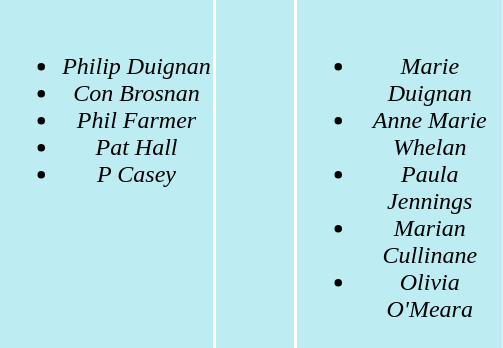<table>
<tr align=center bgcolor="#bdecf3">
<td width="140" valign="top"><br><ul><li><em>Philip Duignan</em></li><li><em>Con Brosnan</em></li><li><em>Phil Farmer</em></li><li><em>Pat Hall</em></li><li><em>P Casey</em></li></ul></td>
<td width="50"><em> </em></td>
<td width="135" valign="top"><br><ul><li><em>Marie Duignan</em></li><li><em>Anne Marie Whelan</em></li><li><em>Paula Jennings</em></li><li><em>Marian Cullinane</em></li><li><em>Olivia O'Meara</em></li></ul></td>
</tr>
</table>
